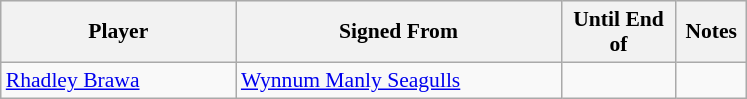<table class="wikitable" style="font-size:90%">
<tr style="background:#efefef;">
<th style="width:150px;">Player</th>
<th style="width:210px;">Signed From</th>
<th style="width:70px;">Until End of</th>
<th style="width:40px;">Notes</th>
</tr>
<tr>
<td><a href='#'>Rhadley Brawa</a></td>
<td> <a href='#'>Wynnum Manly Seagulls</a></td>
<td></td>
<td></td>
</tr>
</table>
